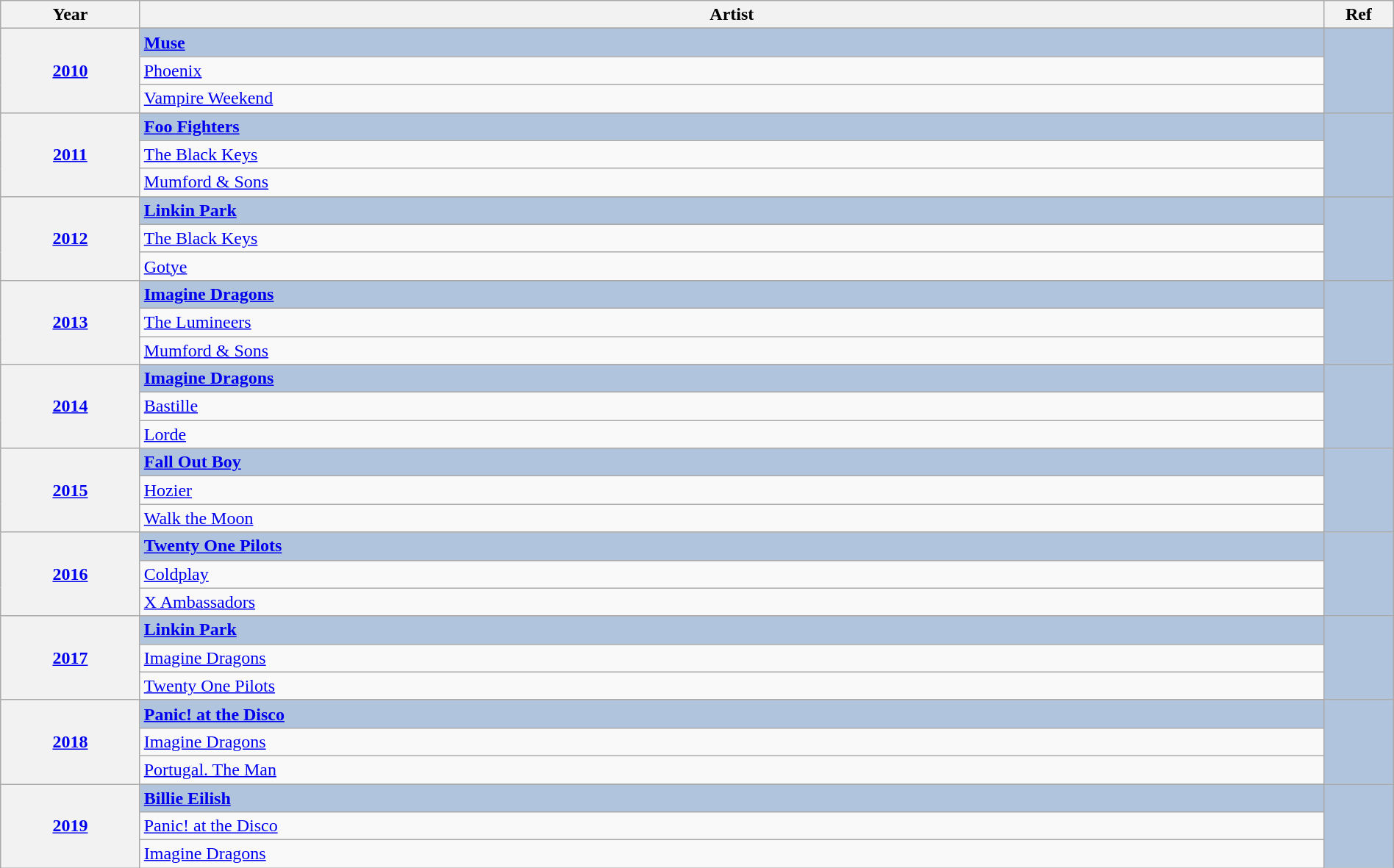<table class="wikitable" width="100%">
<tr>
<th width="10%">Year</th>
<th width="85%">Artist</th>
<th width="5%">Ref</th>
</tr>
<tr>
<th rowspan="4" align="center"><a href='#'>2010<br></a></th>
</tr>
<tr style="background:#B0C4DE">
<td><strong><a href='#'>Muse</a></strong></td>
<td rowspan="4" align="center"></td>
</tr>
<tr>
<td><a href='#'>Phoenix</a></td>
</tr>
<tr>
<td><a href='#'>Vampire Weekend</a></td>
</tr>
<tr>
<th rowspan="4" align="center"><a href='#'>2011<br></a></th>
</tr>
<tr style="background:#B0C4DE">
<td><strong><a href='#'>Foo Fighters</a></strong></td>
<td rowspan="4" align="center"></td>
</tr>
<tr>
<td><a href='#'>The Black Keys</a></td>
</tr>
<tr>
<td><a href='#'>Mumford & Sons</a></td>
</tr>
<tr>
<th rowspan="4" align="center"><a href='#'>2012<br></a></th>
</tr>
<tr style="background:#B0C4DE">
<td><strong><a href='#'>Linkin Park</a></strong></td>
<td rowspan="4" align="center"></td>
</tr>
<tr>
<td><a href='#'>The Black Keys</a></td>
</tr>
<tr>
<td><a href='#'>Gotye</a></td>
</tr>
<tr>
<th rowspan="4" align="center"><a href='#'>2013<br></a></th>
</tr>
<tr style="background:#B0C4DE">
<td><strong><a href='#'>Imagine Dragons</a></strong></td>
<td rowspan="4" align="center"></td>
</tr>
<tr>
<td><a href='#'>The Lumineers</a></td>
</tr>
<tr>
<td><a href='#'>Mumford & Sons</a></td>
</tr>
<tr>
<th rowspan="4" align="center"><a href='#'>2014<br></a></th>
</tr>
<tr style="background:#B0C4DE">
<td><strong><a href='#'>Imagine Dragons</a></strong></td>
<td rowspan="4" align="center"></td>
</tr>
<tr>
<td><a href='#'>Bastille</a></td>
</tr>
<tr>
<td><a href='#'>Lorde</a></td>
</tr>
<tr>
<th rowspan="4" align="center"><a href='#'>2015<br></a></th>
</tr>
<tr style="background:#B0C4DE">
<td><strong><a href='#'>Fall Out Boy</a></strong></td>
<td rowspan="4" align="center"></td>
</tr>
<tr>
<td><a href='#'>Hozier</a></td>
</tr>
<tr>
<td><a href='#'>Walk the Moon</a></td>
</tr>
<tr>
<th rowspan="4" align="center"><a href='#'>2016<br></a></th>
</tr>
<tr style="background:#B0C4DE">
<td><strong><a href='#'>Twenty One Pilots</a></strong></td>
<td rowspan="4" align="center"></td>
</tr>
<tr>
<td><a href='#'>Coldplay</a></td>
</tr>
<tr>
<td><a href='#'>X Ambassadors</a></td>
</tr>
<tr>
<th rowspan="4" align="center"><a href='#'>2017<br></a></th>
</tr>
<tr style="background:#B0C4DE">
<td><strong><a href='#'>Linkin Park</a></strong></td>
<td rowspan="4" align="center"></td>
</tr>
<tr>
<td><a href='#'>Imagine Dragons</a></td>
</tr>
<tr>
<td><a href='#'>Twenty One Pilots</a></td>
</tr>
<tr>
<th rowspan="4" align="center"><a href='#'>2018<br></a></th>
</tr>
<tr style="background:#B0C4DE">
<td><strong><a href='#'>Panic! at the Disco</a></strong></td>
<td rowspan="4" align="center"></td>
</tr>
<tr>
<td><a href='#'>Imagine Dragons</a></td>
</tr>
<tr>
<td><a href='#'>Portugal. The Man</a></td>
</tr>
<tr>
<th rowspan="4" align="center"><a href='#'>2019<br></a></th>
</tr>
<tr style="background:#B0C4DE">
<td><strong><a href='#'>Billie Eilish</a></strong></td>
<td rowspan="4" align="center"></td>
</tr>
<tr>
<td><a href='#'>Panic! at the Disco</a></td>
</tr>
<tr>
<td><a href='#'>Imagine Dragons</a></td>
</tr>
</table>
